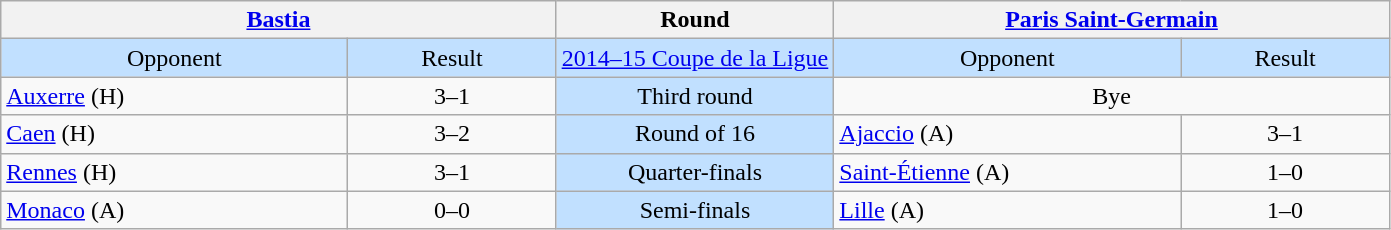<table class="wikitable" style="text-align:center; white-space:nowrap;">
<tr>
<th colspan="2"><a href='#'>Bastia</a></th>
<th>Round</th>
<th colspan="2"><a href='#'>Paris Saint-Germain</a></th>
</tr>
<tr style="background:#C1E0FF;">
<td style="width:25%;">Opponent</td>
<td style="width:15%;">Result</td>
<td><a href='#'>2014–15 Coupe de la Ligue</a></td>
<td style="width:25%;">Opponent</td>
<td style="width:15%;">Result</td>
</tr>
<tr>
<td style="text-align:left"><a href='#'>Auxerre</a> (H)</td>
<td>3–1</td>
<td style="background:#C1E0FF;">Third round</td>
<td rowspan=1 colspan=2 align=center>Bye</td>
</tr>
<tr>
<td style="text-align:left"><a href='#'>Caen</a> (H)</td>
<td>3–2 </td>
<td style="background:#C1E0FF;">Round of 16</td>
<td style="text-align:left"><a href='#'>Ajaccio</a> (A)</td>
<td>3–1</td>
</tr>
<tr>
<td style="text-align:left"><a href='#'>Rennes</a> (H)</td>
<td>3–1</td>
<td style="background:#C1E0FF;">Quarter-finals</td>
<td style="text-align:left"><a href='#'>Saint-Étienne</a> (A)</td>
<td>1–0</td>
</tr>
<tr>
<td style="text-align:left"><a href='#'>Monaco</a> (A)</td>
<td>0–0  </td>
<td style="background:#C1E0FF;">Semi-finals</td>
<td style="text-align:left"><a href='#'>Lille</a> (A)</td>
<td>1–0</td>
</tr>
</table>
